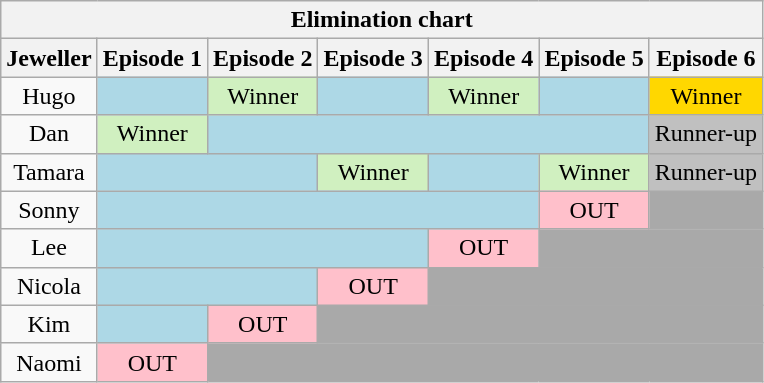<table class="wikitable" style="text-align:center">
<tr>
<th colspan="8">Elimination chart</th>
</tr>
<tr>
<th>Jeweller</th>
<th>Episode 1</th>
<th>Episode 2</th>
<th>Episode 3</th>
<th>Episode 4</th>
<th>Episode 5</th>
<th>Episode 6</th>
</tr>
<tr>
<td>Hugo</td>
<td style="background:Lightblue;"></td>
<td style="background:#d0f0c0;">Winner</td>
<td style="background:Lightblue;"></td>
<td style="background:#d0f0c0;">Winner</td>
<td style="background:Lightblue;"></td>
<td style="background:Gold;">Winner</td>
</tr>
<tr>
<td>Dan</td>
<td style="background:#d0f0c0;">Winner</td>
<td colspan="4" style="background:Lightblue;"></td>
<td style="background:silver;">Runner-up</td>
</tr>
<tr>
<td>Tamara</td>
<td colspan="2" style="background:Lightblue;"></td>
<td style="background:#d0f0c0;">Winner</td>
<td style="background:Lightblue;"></td>
<td style="background:#d0f0c0;">Winner</td>
<td style="background:silver;">Runner-up</td>
</tr>
<tr>
<td>Sonny</td>
<td colspan="4" style="background:Lightblue;"></td>
<td style="background:Pink;">OUT</td>
<td style="background:darkgrey;"></td>
</tr>
<tr>
<td>Lee</td>
<td colspan="3" style="background:Lightblue;"></td>
<td style="background:Pink;">OUT</td>
<td colspan=2 style="background:darkgrey;"></td>
</tr>
<tr>
<td>Nicola</td>
<td colspan="2" style="background:Lightblue;"></td>
<td style="background:Pink;">OUT</td>
<td colspan=3 style="background:darkgrey;"></td>
</tr>
<tr>
<td>Kim</td>
<td style="background:Lightblue;"></td>
<td style="background:Pink;">OUT</td>
<td colspan=4 style="background:darkgrey;"></td>
</tr>
<tr>
<td>Naomi</td>
<td style="background:Pink;">OUT</td>
<td colspan=5 style="background:darkgrey;"></td>
</tr>
</table>
